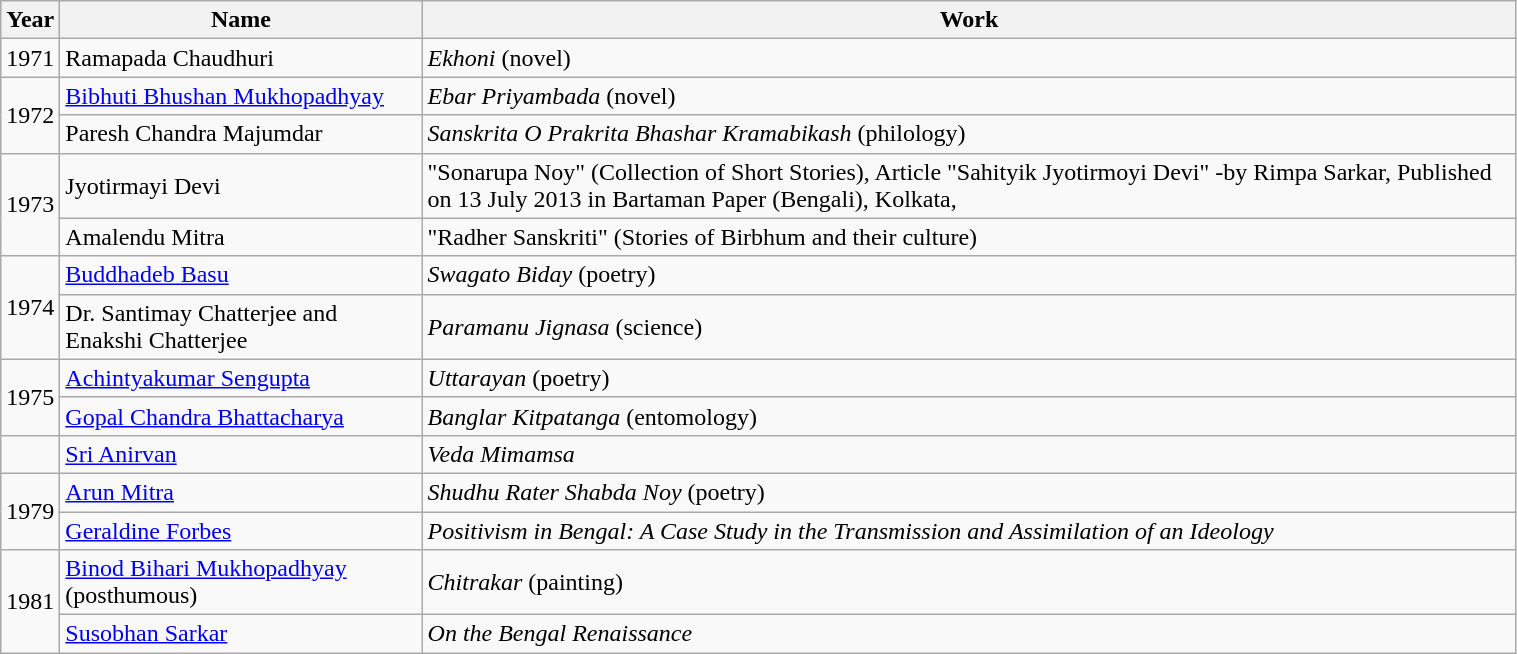<table class="wikitable" width="80%" align="center">
<tr>
<th>Year</th>
<th>Name</th>
<th>Work</th>
</tr>
<tr>
<td>1971</td>
<td>Ramapada Chaudhuri</td>
<td><em>Ekhoni</em> (novel)</td>
</tr>
<tr>
<td rowspan="2">1972</td>
<td><a href='#'>Bibhuti Bhushan Mukhopadhyay</a></td>
<td><em>Ebar Priyambada</em> (novel)</td>
</tr>
<tr>
<td>Paresh Chandra Majumdar</td>
<td><em>Sanskrita O Prakrita Bhashar Kramabikash</em> (philology)</td>
</tr>
<tr>
<td rowspan="2">1973</td>
<td>Jyotirmayi Devi</td>
<td>"Sonarupa Noy" (Collection of Short Stories), Article "Sahityik Jyotirmoyi Devi" -by Rimpa Sarkar, Published on 13 July 2013 in Bartaman Paper (Bengali), Kolkata,</td>
</tr>
<tr>
<td>Amalendu Mitra</td>
<td>"Radher Sanskriti" (Stories of Birbhum and their culture)</td>
</tr>
<tr>
<td rowspan="2">1974</td>
<td><a href='#'>Buddhadeb Basu</a></td>
<td><em>Swagato Biday</em> (poetry)</td>
</tr>
<tr>
<td>Dr. Santimay Chatterjee and Enakshi Chatterjee</td>
<td><em>Paramanu Jignasa</em> (science)</td>
</tr>
<tr>
<td rowspan="2">1975</td>
<td><a href='#'>Achintyakumar Sengupta</a></td>
<td><em>Uttarayan</em> (poetry)</td>
</tr>
<tr>
<td><a href='#'>Gopal Chandra Bhattacharya</a></td>
<td><em>Banglar Kitpatanga</em> (entomology)</td>
</tr>
<tr>
<td></td>
<td><a href='#'>Sri Anirvan</a></td>
<td><em>Veda Mimamsa</em></td>
</tr>
<tr>
<td rowspan="2">1979</td>
<td><a href='#'>Arun Mitra</a></td>
<td><em>Shudhu Rater Shabda Noy</em> (poetry)</td>
</tr>
<tr>
<td><a href='#'>Geraldine Forbes</a></td>
<td><em>Positivism in Bengal: A Case Study in the Transmission and Assimilation of an Ideology</em></td>
</tr>
<tr>
<td rowspan="2">1981</td>
<td><a href='#'>Binod Bihari Mukhopadhyay</a> (posthumous)</td>
<td><em>Chitrakar</em> (painting)</td>
</tr>
<tr>
<td><a href='#'>Susobhan Sarkar</a></td>
<td><em>On the Bengal Renaissance</em></td>
</tr>
</table>
